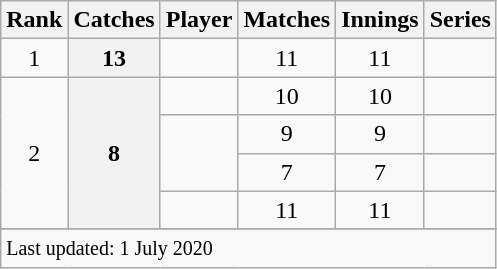<table class="wikitable plainrowheaders sortable">
<tr>
<th scope=col>Rank</th>
<th scope=col>Catches</th>
<th scope=col>Player</th>
<th scope=col>Matches</th>
<th scope=col>Innings</th>
<th scope=col>Series</th>
</tr>
<tr>
<td align=center>1</td>
<th scope=row style="text-align:center;">13</th>
<td></td>
<td align=center>11</td>
<td align=center>11</td>
<td></td>
</tr>
<tr>
<td align=center rowspan=4>2</td>
<th scope=row style="text-align:center;" rowspan=4>8</th>
<td></td>
<td align=center>10</td>
<td align=center>10</td>
<td></td>
</tr>
<tr>
<td rowspan=2></td>
<td align=center>9</td>
<td align=center>9</td>
<td></td>
</tr>
<tr>
<td align=center>7</td>
<td align=center>7</td>
<td></td>
</tr>
<tr>
<td></td>
<td align=center>11</td>
<td align=center>11</td>
<td></td>
</tr>
<tr>
</tr>
<tr class=sortbottom>
<td colspan=6><small>Last updated: 1 July 2020</small></td>
</tr>
</table>
